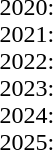<table class="toccolours" style="width:auto;">
<tr geo>
<td><div><ul><br>2020: <br>
2021: <br>
2022: <br>
2023: <br>
2024: <br>
2025: 
</ul>
</div></td>
</tr>
</table>
